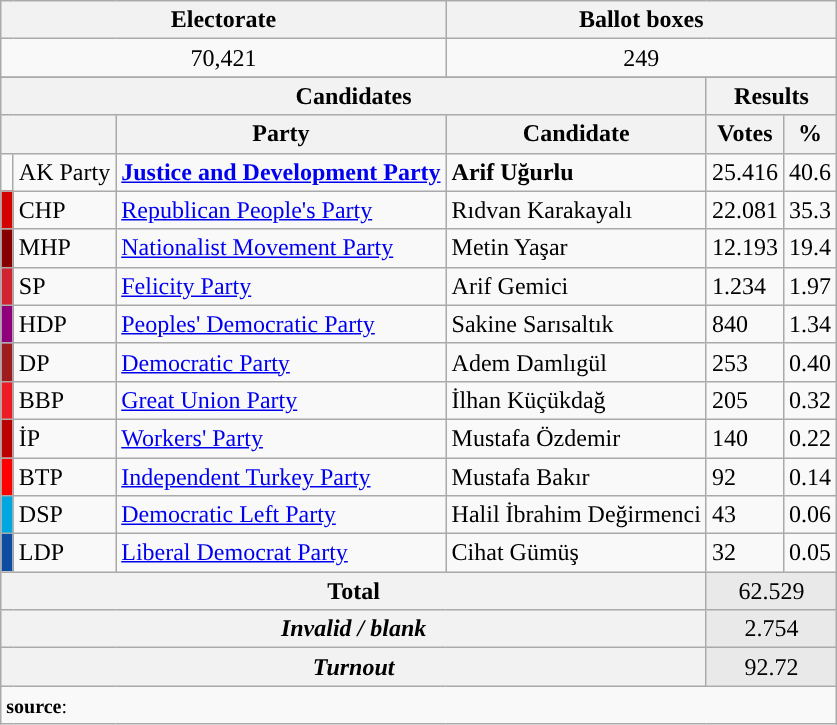<table class="wikitable">
<tr style="background-color:#F2F2F2">
<td align="center" colspan="3"><strong>Electorate</strong></td>
<td align="center" colspan="7"><strong>Ballot boxes</strong></td>
</tr>
<tr align="left">
<td align="center" colspan="3">70,421</td>
<td align="center" colspan="7">249</td>
</tr>
<tr>
</tr>
<tr style="background-color:#E9E9E9">
</tr>
<tr>
<th align="center" colspan="4">Candidates</th>
<th align="center" colspan="6">Results</th>
</tr>
<tr style="background-color:#E9E9E9">
<th align="center" colspan="2"></th>
<th align="center">Party</th>
<th align="center">Candidate</th>
<th align="center">Votes</th>
<th align="center">%</th>
</tr>
<tr align="left">
<td></td>
<td>AK Party</td>
<td><strong><a href='#'>Justice and Development Party</a></strong></td>
<td><strong>Arif Uğurlu</strong></td>
<td>25.416</td>
<td>40.6</td>
</tr>
<tr align="left">
<td bgcolor="#d50000" width=1></td>
<td>CHP</td>
<td><a href='#'>Republican People's Party</a></td>
<td>Rıdvan Karakayalı</td>
<td>22.081</td>
<td>35.3</td>
</tr>
<tr align="left">
<td bgcolor="#870000" width=1></td>
<td>MHP</td>
<td><a href='#'>Nationalist Movement Party</a></td>
<td>Metin Yaşar</td>
<td>12.193</td>
<td>19.4</td>
</tr>
<tr align="left">
<td bgcolor="#D02433" width=1></td>
<td>SP</td>
<td><a href='#'>Felicity Party</a></td>
<td>Arif Gemici</td>
<td>1.234</td>
<td>1.97</td>
</tr>
<tr align="left">
<td bgcolor="#91007B" width=1></td>
<td>HDP</td>
<td><a href='#'>Peoples' Democratic Party</a></td>
<td>Sakine Sarısaltık</td>
<td>840</td>
<td>1.34</td>
</tr>
<tr align="left">
<td bgcolor="#9D1D1E" width=1></td>
<td>DP</td>
<td><a href='#'>Democratic Party</a></td>
<td>Adem Damlıgül</td>
<td>253</td>
<td>0.40</td>
</tr>
<tr align="left">
<td bgcolor="#ED1C24" width=1></td>
<td>BBP</td>
<td><a href='#'>Great Union Party</a></td>
<td>İlhan Küçükdağ</td>
<td>205</td>
<td>0.32</td>
</tr>
<tr align="left">
<td bgcolor="#BB0000" width=1></td>
<td>İP</td>
<td><a href='#'>Workers' Party</a></td>
<td>Mustafa Özdemir</td>
<td>140</td>
<td>0.22</td>
</tr>
<tr align="left">
<td bgcolor="#FE0000" width=1></td>
<td>BTP</td>
<td><a href='#'>Independent Turkey Party</a></td>
<td>Mustafa Bakır</td>
<td>92</td>
<td>0.14</td>
</tr>
<tr align="left">
<td bgcolor="#01A7E1" width=1></td>
<td>DSP</td>
<td><a href='#'>Democratic Left Party</a></td>
<td>Halil İbrahim Değirmenci</td>
<td>43</td>
<td>0.06</td>
</tr>
<tr align="left">
<td bgcolor="#0C4DA2" width=1></td>
<td>LDP</td>
<td><a href='#'>Liberal Democrat Party</a></td>
<td>Cihat Gümüş</td>
<td>32</td>
<td>0.05</td>
</tr>
<tr style="background-color:#E9E9E9" align="left">
<th align="center" colspan="4"><strong>Total</strong></th>
<td align="center" colspan="5">62.529</td>
</tr>
<tr style="background-color:#E9E9E9" align="left">
<th align="center" colspan="4"><em>Invalid / blank</em></th>
<td align="center" colspan="5">2.754</td>
</tr>
<tr style="background-color:#E9E9E9" align="left">
<th align="center" colspan="4"><em>Turnout</em></th>
<td align="center" colspan="5">92.72</td>
</tr>
<tr>
<td align="left" colspan=10><small><strong>source</strong>: </small></td>
</tr>
</table>
